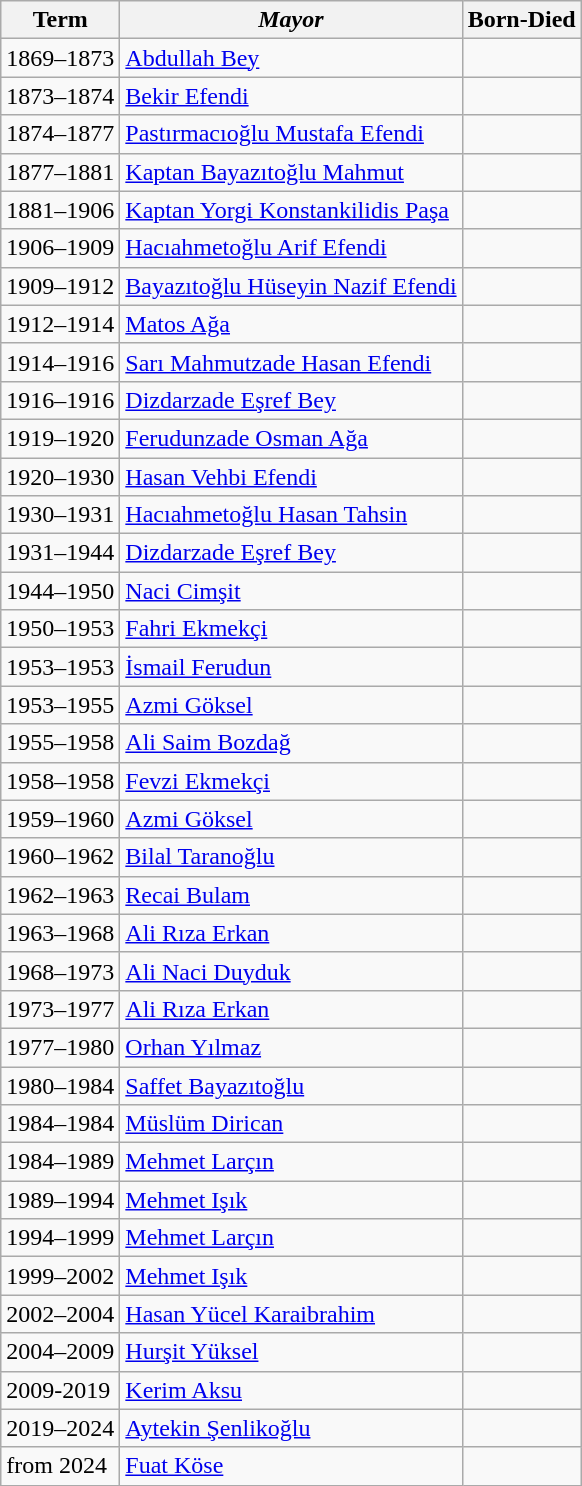<table class=wikitable>
<tr>
<th>Term</th>
<th><em>Mayor</em></th>
<th>Born-Died</th>
</tr>
<tr>
<td>1869–1873</td>
<td><a href='#'>Abdullah Bey</a></td>
<td></td>
</tr>
<tr>
<td>1873–1874</td>
<td><a href='#'>Bekir Efendi</a></td>
<td></td>
</tr>
<tr>
<td>1874–1877</td>
<td><a href='#'>Pastırmacıoğlu Mustafa Efendi</a></td>
<td></td>
</tr>
<tr>
<td>1877–1881</td>
<td><a href='#'>Kaptan Bayazıtoğlu Mahmut</a></td>
<td></td>
</tr>
<tr>
<td>1881–1906</td>
<td><a href='#'>Kaptan Yorgi Konstankilidis Paşa</a></td>
<td></td>
</tr>
<tr>
<td>1906–1909</td>
<td><a href='#'>Hacıahmetoğlu Arif Efendi</a></td>
<td></td>
</tr>
<tr>
<td>1909–1912</td>
<td><a href='#'>Bayazıtoğlu Hüseyin Nazif Efendi</a></td>
<td></td>
</tr>
<tr>
<td>1912–1914</td>
<td><a href='#'>Matos Ağa</a></td>
<td></td>
</tr>
<tr>
<td>1914–1916</td>
<td><a href='#'>Sarı Mahmutzade Hasan Efendi</a></td>
<td></td>
</tr>
<tr>
<td>1916–1916</td>
<td><a href='#'>Dizdarzade Eşref Bey</a></td>
<td></td>
</tr>
<tr>
<td>1919–1920</td>
<td><a href='#'>Ferudunzade Osman Ağa</a></td>
<td></td>
</tr>
<tr>
<td>1920–1930</td>
<td><a href='#'>Hasan Vehbi Efendi</a></td>
<td></td>
</tr>
<tr>
<td>1930–1931</td>
<td><a href='#'>Hacıahmetoğlu Hasan Tahsin</a></td>
<td></td>
</tr>
<tr>
<td>1931–1944</td>
<td><a href='#'>Dizdarzade Eşref Bey</a></td>
<td></td>
</tr>
<tr>
<td>1944–1950</td>
<td><a href='#'>Naci Cimşit</a></td>
<td></td>
</tr>
<tr>
<td>1950–1953</td>
<td><a href='#'>Fahri Ekmekçi</a></td>
<td></td>
</tr>
<tr>
<td>1953–1953</td>
<td><a href='#'>İsmail Ferudun</a></td>
<td></td>
</tr>
<tr>
<td>1953–1955</td>
<td><a href='#'>Azmi Göksel</a></td>
<td></td>
</tr>
<tr>
<td>1955–1958</td>
<td><a href='#'>Ali Saim Bozdağ</a></td>
<td></td>
</tr>
<tr>
<td>1958–1958</td>
<td><a href='#'>Fevzi Ekmekçi</a></td>
<td></td>
</tr>
<tr>
<td>1959–1960</td>
<td><a href='#'>Azmi Göksel</a></td>
<td></td>
</tr>
<tr>
<td>1960–1962</td>
<td><a href='#'>Bilal Taranoğlu</a></td>
<td></td>
</tr>
<tr>
<td>1962–1963</td>
<td><a href='#'>Recai Bulam</a></td>
<td></td>
</tr>
<tr>
<td>1963–1968</td>
<td><a href='#'>Ali Rıza Erkan</a></td>
<td></td>
</tr>
<tr>
<td>1968–1973</td>
<td><a href='#'>Ali Naci Duyduk</a></td>
<td></td>
</tr>
<tr>
<td>1973–1977</td>
<td><a href='#'>Ali Rıza Erkan</a></td>
<td></td>
</tr>
<tr>
<td>1977–1980</td>
<td><a href='#'>Orhan Yılmaz</a></td>
<td></td>
</tr>
<tr>
<td>1980–1984</td>
<td><a href='#'>Saffet Bayazıtoğlu</a></td>
<td></td>
</tr>
<tr>
<td>1984–1984</td>
<td><a href='#'>Müslüm Dirican</a></td>
<td></td>
</tr>
<tr>
<td>1984–1989</td>
<td><a href='#'>Mehmet Larçın</a></td>
<td></td>
</tr>
<tr>
<td>1989–1994</td>
<td><a href='#'>Mehmet Işık</a></td>
<td></td>
</tr>
<tr>
<td>1994–1999</td>
<td><a href='#'>Mehmet Larçın</a></td>
<td></td>
</tr>
<tr>
<td>1999–2002</td>
<td><a href='#'>Mehmet Işık</a></td>
<td></td>
</tr>
<tr>
<td>2002–2004</td>
<td><a href='#'>Hasan Yücel Karaibrahim</a></td>
<td></td>
</tr>
<tr>
<td>2004–2009</td>
<td><a href='#'>Hurşit Yüksel</a></td>
<td></td>
</tr>
<tr>
<td>2009-2019</td>
<td><a href='#'>Kerim Aksu</a></td>
<td></td>
</tr>
<tr>
<td>2019–2024</td>
<td><a href='#'>Aytekin Şenlikoğlu</a></td>
<td></td>
</tr>
<tr>
<td>from 2024</td>
<td><a href='#'>Fuat Köse</a></td>
<td></td>
</tr>
</table>
